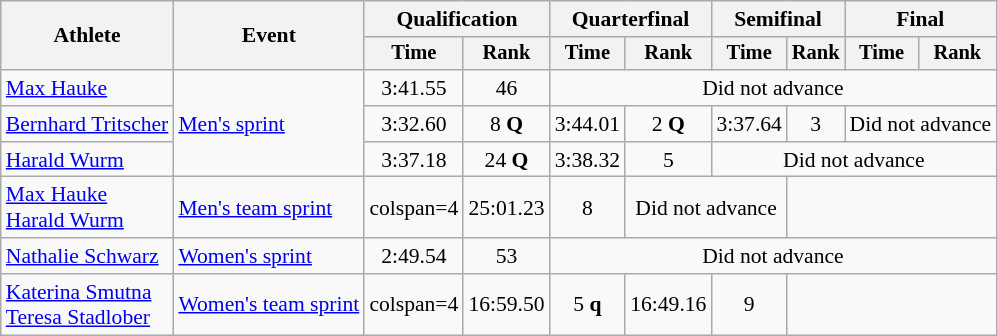<table class="wikitable" style="font-size:90%">
<tr>
<th rowspan="2">Athlete</th>
<th rowspan="2">Event</th>
<th colspan="2">Qualification</th>
<th colspan="2">Quarterfinal</th>
<th colspan="2">Semifinal</th>
<th colspan="2">Final</th>
</tr>
<tr style="font-size:95%">
<th>Time</th>
<th>Rank</th>
<th>Time</th>
<th>Rank</th>
<th>Time</th>
<th>Rank</th>
<th>Time</th>
<th>Rank</th>
</tr>
<tr align=center>
<td align=left><a href='#'>Max Hauke</a></td>
<td align=left rowspan=3><a href='#'>Men's sprint</a></td>
<td>3:41.55</td>
<td>46</td>
<td colspan=6>Did not advance</td>
</tr>
<tr align=center>
<td align=left><a href='#'>Bernhard Tritscher</a></td>
<td>3:32.60</td>
<td>8 <strong>Q</strong></td>
<td>3:44.01</td>
<td>2 <strong>Q</strong></td>
<td>3:37.64</td>
<td>3</td>
<td colspan=2>Did not advance</td>
</tr>
<tr align=center>
<td align=left><a href='#'>Harald Wurm</a></td>
<td>3:37.18</td>
<td>24 <strong>Q</strong></td>
<td>3:38.32</td>
<td>5</td>
<td colspan=4>Did not advance</td>
</tr>
<tr align=center>
<td align=left><a href='#'>Max Hauke</a><br><a href='#'>Harald Wurm</a></td>
<td align=left><a href='#'>Men's team sprint</a></td>
<td>colspan=4 </td>
<td>25:01.23</td>
<td>8</td>
<td colspan=2>Did not advance</td>
</tr>
<tr align=center>
<td align=left><a href='#'>Nathalie Schwarz</a></td>
<td align=left><a href='#'>Women's sprint</a></td>
<td>2:49.54</td>
<td>53</td>
<td colspan=6>Did not advance</td>
</tr>
<tr align=center>
<td align=left><a href='#'>Katerina Smutna</a><br><a href='#'>Teresa Stadlober</a></td>
<td align=left><a href='#'>Women's team sprint</a></td>
<td>colspan=4 </td>
<td>16:59.50</td>
<td>5 <strong>q</strong></td>
<td>16:49.16</td>
<td>9</td>
</tr>
</table>
